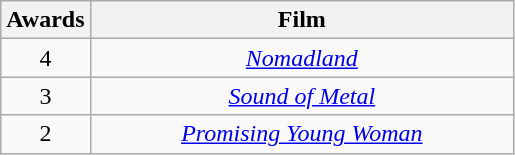<table class="wikitable" rowspan=2 border=2 style="text-align:center;">
<tr>
<th scope="col" width="50">Awards</th>
<th scope="col" width="275">Film</th>
</tr>
<tr>
<td>4</td>
<td><em><a href='#'>Nomadland</a></em></td>
</tr>
<tr>
<td>3</td>
<td><em><a href='#'>Sound of Metal</a></em></td>
</tr>
<tr>
<td>2</td>
<td><em><a href='#'>Promising Young Woman</a></em></td>
</tr>
</table>
